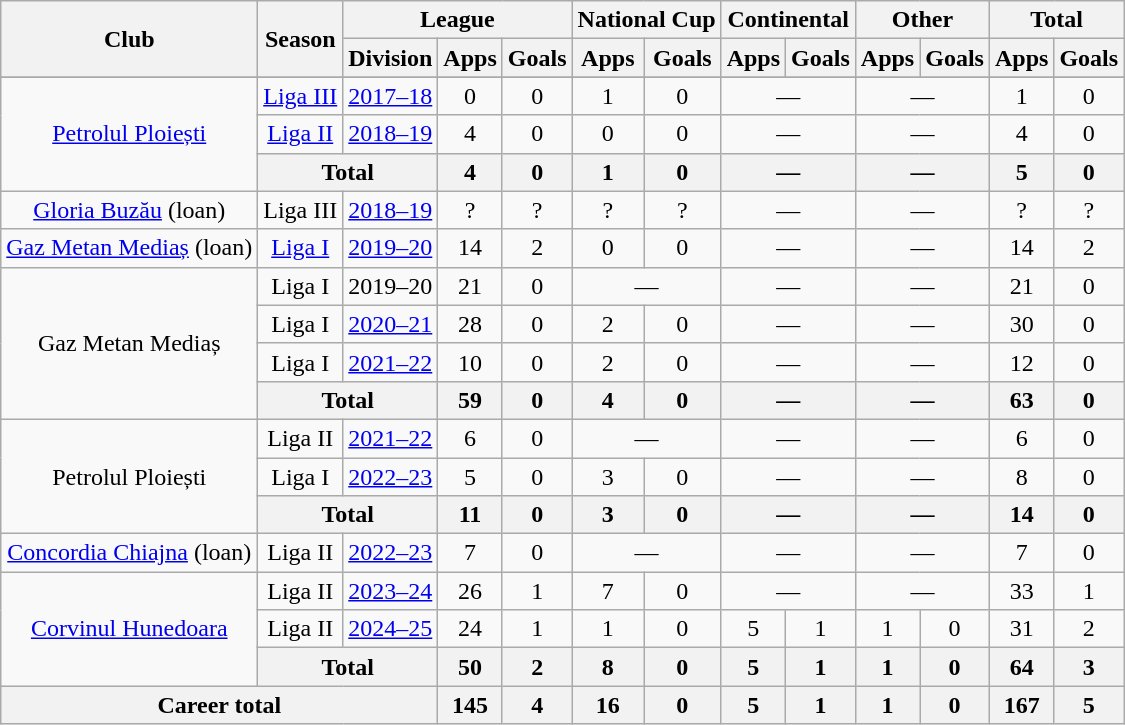<table class="wikitable" style="text-align:center">
<tr>
<th rowspan="2">Club</th>
<th rowspan="2">Season</th>
<th colspan="3">League</th>
<th colspan="2">National Cup</th>
<th colspan="2">Continental</th>
<th colspan="2">Other</th>
<th colspan="3">Total</th>
</tr>
<tr>
<th>Division</th>
<th>Apps</th>
<th>Goals</th>
<th>Apps</th>
<th>Goals</th>
<th>Apps</th>
<th>Goals</th>
<th>Apps</th>
<th>Goals</th>
<th>Apps</th>
<th>Goals</th>
</tr>
<tr>
</tr>
<tr>
<td rowspan="3"><a href='#'>Petrolul Ploiești</a></td>
<td><a href='#'>Liga III</a></td>
<td><a href='#'>2017–18</a></td>
<td>0</td>
<td>0</td>
<td>1</td>
<td>0</td>
<td colspan="2">—</td>
<td colspan="2">—</td>
<td>1</td>
<td>0</td>
</tr>
<tr>
<td><a href='#'>Liga II</a></td>
<td><a href='#'>2018–19</a></td>
<td>4</td>
<td>0</td>
<td>0</td>
<td>0</td>
<td colspan="2">—</td>
<td colspan="2">—</td>
<td>4</td>
<td>0</td>
</tr>
<tr>
<th colspan="2">Total</th>
<th>4</th>
<th>0</th>
<th>1</th>
<th>0</th>
<th colspan="2">—</th>
<th colspan="2">—</th>
<th>5</th>
<th>0</th>
</tr>
<tr>
<td><a href='#'>Gloria Buzău</a> (loan)</td>
<td>Liga III</td>
<td><a href='#'>2018–19</a></td>
<td>?</td>
<td>?</td>
<td>?</td>
<td>?</td>
<td colspan="2">—</td>
<td colspan="2">—</td>
<td>?</td>
<td>?</td>
</tr>
<tr>
<td><a href='#'>Gaz Metan Mediaș</a> (loan)</td>
<td><a href='#'>Liga I</a></td>
<td><a href='#'>2019–20</a></td>
<td>14</td>
<td>2</td>
<td>0</td>
<td>0</td>
<td colspan="2">—</td>
<td colspan="2">—</td>
<td>14</td>
<td>2</td>
</tr>
<tr>
<td rowspan="4">Gaz Metan Mediaș</td>
<td>Liga I</td>
<td>2019–20</td>
<td>21</td>
<td>0</td>
<td colspan="2">—</td>
<td colspan="2">—</td>
<td colspan="2">—</td>
<td>21</td>
<td>0</td>
</tr>
<tr>
<td>Liga I</td>
<td><a href='#'>2020–21</a></td>
<td>28</td>
<td>0</td>
<td>2</td>
<td>0</td>
<td colspan="2">—</td>
<td colspan="2">—</td>
<td>30</td>
<td>0</td>
</tr>
<tr>
<td>Liga I</td>
<td><a href='#'>2021–22</a></td>
<td>10</td>
<td>0</td>
<td>2</td>
<td>0</td>
<td colspan="2">—</td>
<td colspan="2">—</td>
<td>12</td>
<td>0</td>
</tr>
<tr>
<th colspan="2">Total</th>
<th>59</th>
<th>0</th>
<th>4</th>
<th>0</th>
<th colspan="2">—</th>
<th colspan="2">—</th>
<th>63</th>
<th>0</th>
</tr>
<tr>
<td rowspan="3">Petrolul Ploiești</td>
<td>Liga II</td>
<td><a href='#'>2021–22</a></td>
<td>6</td>
<td>0</td>
<td colspan="2">—</td>
<td colspan="2">—</td>
<td colspan="2">—</td>
<td>6</td>
<td>0</td>
</tr>
<tr>
<td>Liga I</td>
<td><a href='#'>2022–23</a></td>
<td>5</td>
<td>0</td>
<td>3</td>
<td>0</td>
<td colspan="2">—</td>
<td colspan="2">—</td>
<td>8</td>
<td>0</td>
</tr>
<tr>
<th colspan="2">Total</th>
<th>11</th>
<th>0</th>
<th>3</th>
<th>0</th>
<th colspan="2">—</th>
<th colspan="2">—</th>
<th>14</th>
<th>0</th>
</tr>
<tr>
<td><a href='#'>Concordia Chiajna</a> (loan)</td>
<td>Liga II</td>
<td><a href='#'>2022–23</a></td>
<td>7</td>
<td>0</td>
<td colspan="2">—</td>
<td colspan="2">—</td>
<td colspan="2">—</td>
<td>7</td>
<td>0</td>
</tr>
<tr>
<td rowspan="3"><a href='#'>Corvinul Hunedoara</a></td>
<td>Liga II</td>
<td><a href='#'>2023–24</a></td>
<td>26</td>
<td>1</td>
<td>7</td>
<td>0</td>
<td colspan="2">—</td>
<td colspan="2">—</td>
<td>33</td>
<td>1</td>
</tr>
<tr>
<td>Liga II</td>
<td><a href='#'>2024–25</a></td>
<td>24</td>
<td>1</td>
<td>1</td>
<td>0</td>
<td>5</td>
<td>1</td>
<td>1</td>
<td>0</td>
<td>31</td>
<td>2</td>
</tr>
<tr>
<th colspan="2">Total</th>
<th>50</th>
<th>2</th>
<th>8</th>
<th>0</th>
<th>5</th>
<th>1</th>
<th>1</th>
<th>0</th>
<th>64</th>
<th>3</th>
</tr>
<tr>
<th colspan="3">Career total</th>
<th>145</th>
<th>4</th>
<th>16</th>
<th>0</th>
<th>5</th>
<th>1</th>
<th>1</th>
<th>0</th>
<th>167</th>
<th>5</th>
</tr>
</table>
